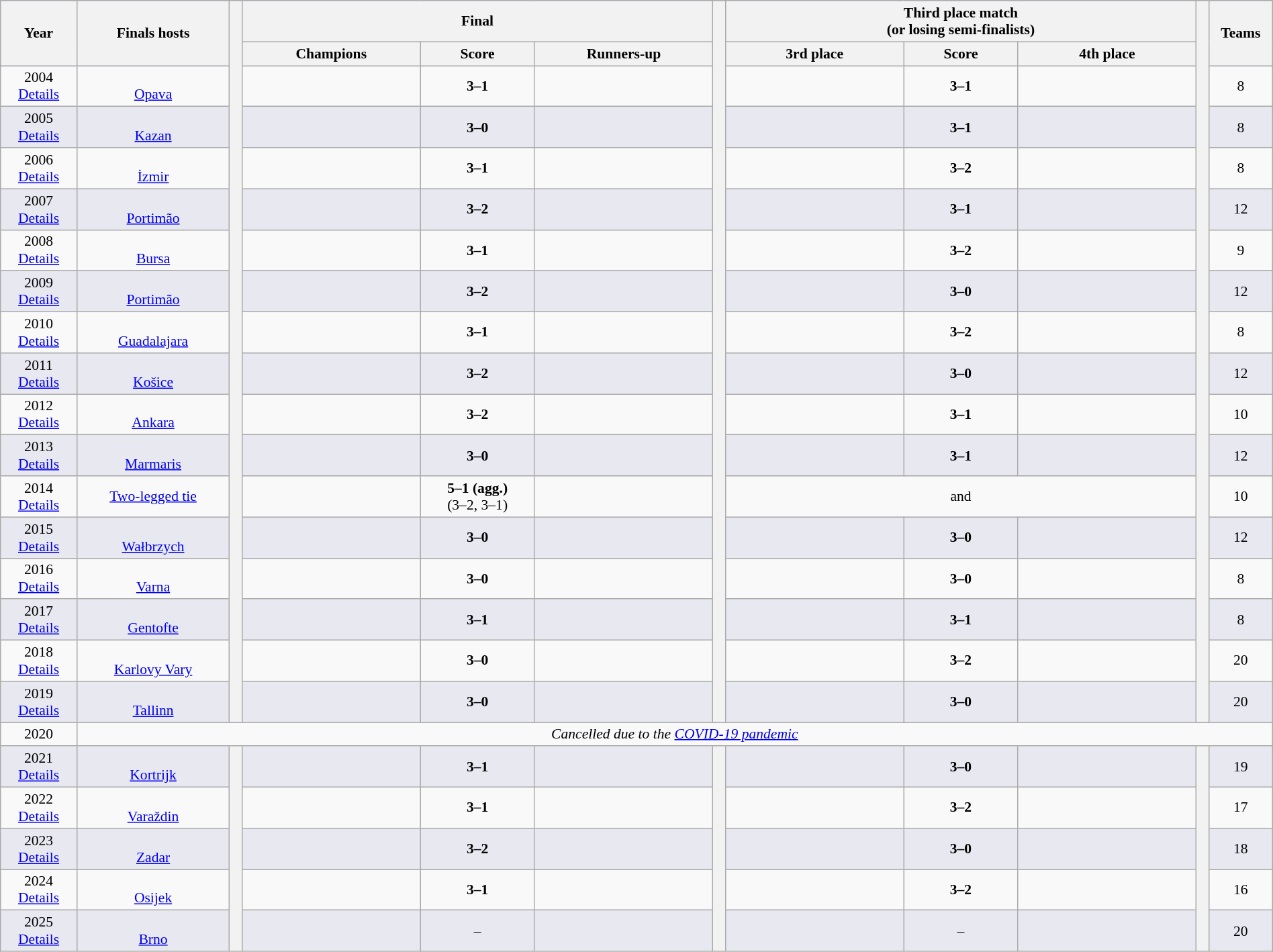<table class="wikitable" style="font-size:90%; width: 100%; text-align: center;">
<tr bgcolor=#c1d8ff>
<th rowspan=2 width=6%>Year</th>
<th rowspan=2 width=12%>Finals hosts</th>
<th width=1% rowspan=18 bgcolor=ffffff></th>
<th colspan=3>Final</th>
<th width=1% rowspan=18 bgcolor=ffffff></th>
<th colspan=3>Third place match<br>(or losing semi-finalists)</th>
<th width=1% rowspan=18 bgcolor=#ffffff></th>
<th rowspan=2 width=5%>Teams</th>
</tr>
<tr bgcolor=#efefef>
<th width=14%>Champions</th>
<th width=9%>Score</th>
<th width=14%>Runners-up</th>
<th width=14%>3rd place</th>
<th width=9%>Score</th>
<th width=14%>4th place</th>
</tr>
<tr>
<td>2004<br><a href='#'>Details</a></td>
<td><br><a href='#'>Opava</a></td>
<td><strong></strong></td>
<td><strong>3–1</strong></td>
<td></td>
<td></td>
<td><strong>3–1</strong></td>
<td></td>
<td>8</td>
</tr>
<tr bgcolor=#E8E8F0>
<td>2005<br><a href='#'>Details</a></td>
<td><br><a href='#'>Kazan</a></td>
<td><strong></strong></td>
<td><strong>3–0</strong></td>
<td></td>
<td></td>
<td><strong>3–1</strong></td>
<td></td>
<td>8</td>
</tr>
<tr>
<td>2006<br><a href='#'>Details</a></td>
<td><br><a href='#'>İzmir</a></td>
<td><strong></strong></td>
<td><strong>3–1</strong></td>
<td></td>
<td></td>
<td><strong>3–2</strong></td>
<td></td>
<td>8</td>
</tr>
<tr bgcolor=#E8E8F0>
<td>2007<br><a href='#'>Details</a></td>
<td><br><a href='#'>Portimão</a></td>
<td><strong></strong></td>
<td><strong>3–2</strong></td>
<td></td>
<td></td>
<td><strong>3–1</strong></td>
<td></td>
<td>12</td>
</tr>
<tr>
<td>2008<br><a href='#'>Details</a></td>
<td><br><a href='#'>Bursa</a></td>
<td><strong></strong></td>
<td><strong>3–1</strong></td>
<td></td>
<td></td>
<td><strong>3–2</strong></td>
<td></td>
<td>9</td>
</tr>
<tr bgcolor=#E8E8F0>
<td>2009<br><a href='#'>Details</a></td>
<td><br><a href='#'>Portimão</a></td>
<td><strong></strong></td>
<td><strong>3–2</strong></td>
<td></td>
<td></td>
<td><strong>3–0</strong></td>
<td></td>
<td>12</td>
</tr>
<tr>
<td>2010<br><a href='#'>Details</a></td>
<td><br><a href='#'>Guadalajara</a></td>
<td><strong></strong></td>
<td><strong>3–1</strong></td>
<td></td>
<td></td>
<td><strong>3–2</strong></td>
<td></td>
<td>8</td>
</tr>
<tr bgcolor=#E8E8F0>
<td>2011<br><a href='#'>Details</a></td>
<td><br><a href='#'>Košice</a></td>
<td><strong></strong></td>
<td><strong>3–2</strong></td>
<td></td>
<td></td>
<td><strong>3–0</strong></td>
<td></td>
<td>12</td>
</tr>
<tr>
<td>2012<br><a href='#'>Details</a></td>
<td><br><a href='#'>Ankara</a></td>
<td><strong></strong></td>
<td><strong>3–2</strong></td>
<td></td>
<td></td>
<td><strong>3–1</strong></td>
<td></td>
<td>10</td>
</tr>
<tr bgcolor=#E8E8F0>
<td>2013<br><a href='#'>Details</a></td>
<td><br><a href='#'>Marmaris</a></td>
<td><strong></strong></td>
<td><strong>3–0</strong></td>
<td></td>
<td></td>
<td><strong>3–1</strong></td>
<td></td>
<td>12</td>
</tr>
<tr>
<td>2014<br><a href='#'>Details</a></td>
<td><a href='#'>Two-legged tie</a></td>
<td><strong></strong></td>
<td><strong>5–1 (agg.)</strong><br>(3–2, 3–1)</td>
<td></td>
<td colspan=3> and </td>
<td>10</td>
</tr>
<tr bgcolor=#E8E8F0>
<td>2015<br><a href='#'>Details</a></td>
<td><br><a href='#'>Wałbrzych</a></td>
<td><strong></strong></td>
<td><strong>3–0</strong></td>
<td></td>
<td></td>
<td><strong>3–0</strong></td>
<td></td>
<td>12</td>
</tr>
<tr>
<td>2016<br><a href='#'>Details</a></td>
<td><br><a href='#'>Varna</a></td>
<td><strong></strong></td>
<td><strong>3–0</strong></td>
<td></td>
<td></td>
<td><strong>3–0</strong></td>
<td></td>
<td>8</td>
</tr>
<tr bgcolor=#E8E8F0>
<td>2017<br><a href='#'>Details</a></td>
<td><br><a href='#'>Gentofte</a></td>
<td><strong></strong></td>
<td><strong>3–1</strong></td>
<td></td>
<td></td>
<td><strong>3–1</strong></td>
<td></td>
<td>8</td>
</tr>
<tr>
<td>2018<br><a href='#'>Details</a></td>
<td><br><a href='#'>Karlovy Vary</a></td>
<td><strong></strong></td>
<td><strong>3–0</strong></td>
<td></td>
<td></td>
<td><strong>3–2</strong></td>
<td></td>
<td>20</td>
</tr>
<tr bgcolor=#E8E8F0>
<td>2019<br><a href='#'>Details</a></td>
<td><br><a href='#'>Tallinn</a></td>
<td><strong></strong></td>
<td><strong>3–0</strong></td>
<td></td>
<td></td>
<td><strong>3–0</strong></td>
<td></td>
<td>20</td>
</tr>
<tr>
<td>2020<br></td>
<td colspan=11><em>Cancelled due to the <a href='#'>COVID-19 pandemic</a></em></td>
</tr>
<tr bgcolor=#E8E8F0>
<td>2021<br><a href='#'>Details</a></td>
<td><br><a href='#'>Kortrijk</a></td>
<th width=1% rowspan=5 bgcolor=ffffff></th>
<td><strong></strong></td>
<td><strong>3–1</strong></td>
<td></td>
<th width=1% rowspan=5 bgcolor=ffffff></th>
<td></td>
<td><strong>3–0</strong></td>
<td></td>
<th width=1% rowspan=5 bgcolor=ffffff></th>
<td>19</td>
</tr>
<tr>
<td>2022<br><a href='#'>Details</a></td>
<td><br><a href='#'>Varaždin</a></td>
<td><strong></strong></td>
<td><strong>3–1</strong></td>
<td></td>
<td></td>
<td><strong>3–2</strong></td>
<td></td>
<td>17</td>
</tr>
<tr bgcolor=#E8E8F0>
<td>2023<br><a href='#'>Details</a></td>
<td><br><a href='#'>Zadar</a></td>
<td><strong></strong></td>
<td><strong>3–2</strong></td>
<td></td>
<td></td>
<td><strong>3–0</strong></td>
<td></td>
<td>18</td>
</tr>
<tr>
<td>2024<br><a href='#'>Details</a></td>
<td><br><a href='#'>Osijek</a></td>
<td><strong></strong></td>
<td><strong>3–1</strong></td>
<td></td>
<td></td>
<td><strong>3–2</strong></td>
<td></td>
<td>16</td>
</tr>
<tr bgcolor=#E8E8F0>
<td>2025<br><a href='#'>Details</a></td>
<td><br><a href='#'>Brno</a></td>
<td></td>
<td>–</td>
<td></td>
<td></td>
<td>–</td>
<td></td>
<td>20</td>
</tr>
</table>
